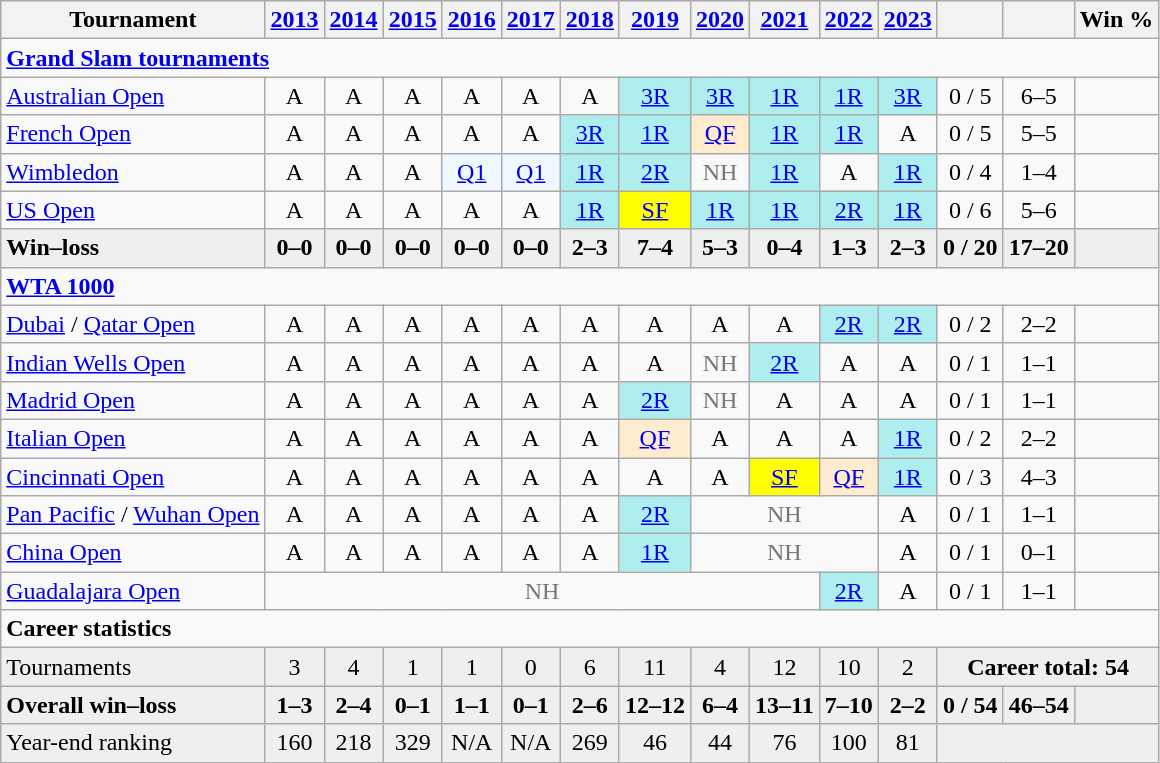<table class=wikitable style=text-align:center>
<tr>
<th>Tournament</th>
<th><a href='#'>2013</a></th>
<th><a href='#'>2014</a></th>
<th><a href='#'>2015</a></th>
<th><a href='#'>2016</a></th>
<th><a href='#'>2017</a></th>
<th><a href='#'>2018</a></th>
<th><a href='#'>2019</a></th>
<th><a href='#'>2020</a></th>
<th><a href='#'>2021</a></th>
<th><a href='#'>2022</a></th>
<th><a href='#'>2023</a></th>
<th></th>
<th></th>
<th>Win %</th>
</tr>
<tr>
<td colspan="15" align="left"><strong><a href='#'>Grand Slam tournaments</a></strong></td>
</tr>
<tr>
<td style=text-align:left><a href='#'>Australian Open</a></td>
<td>A</td>
<td>A</td>
<td>A</td>
<td>A</td>
<td>A</td>
<td>A</td>
<td style=background:#afeeee><a href='#'>3R</a></td>
<td style=background:#afeeee><a href='#'>3R</a></td>
<td style=background:#afeeee><a href='#'>1R</a></td>
<td style=background:#afeeee><a href='#'>1R</a></td>
<td style=background:#afeeee><a href='#'>3R</a></td>
<td>0 / 5</td>
<td>6–5</td>
<td></td>
</tr>
<tr>
<td style=text-align:left><a href='#'>French Open</a></td>
<td>A</td>
<td>A</td>
<td>A</td>
<td>A</td>
<td>A</td>
<td style=background:#afeeee><a href='#'>3R</a></td>
<td style=background:#afeeee><a href='#'>1R</a></td>
<td style=background:#ffebcd><a href='#'>QF</a></td>
<td style=background:#afeeee><a href='#'>1R</a></td>
<td bgcolor=afeeee><a href='#'>1R</a></td>
<td>A</td>
<td>0 / 5</td>
<td>5–5</td>
<td></td>
</tr>
<tr>
<td style=text-align:left><a href='#'>Wimbledon</a></td>
<td>A</td>
<td>A</td>
<td>A</td>
<td bgcolor=f0f8ff><a href='#'>Q1</a></td>
<td bgcolor=f0f8ff><a href='#'>Q1</a></td>
<td style=background:#afeeee><a href='#'>1R</a></td>
<td style=background:#afeeee><a href='#'>2R</a></td>
<td style=color:#767676>NH</td>
<td style=background:#afeeee><a href='#'>1R</a></td>
<td>A</td>
<td style=background:#afeeee><a href='#'>1R</a></td>
<td>0 / 4</td>
<td>1–4</td>
<td></td>
</tr>
<tr>
<td style=text-align:left><a href='#'>US Open</a></td>
<td>A</td>
<td>A</td>
<td>A</td>
<td>A</td>
<td>A</td>
<td style=background:#afeeee><a href='#'>1R</a></td>
<td style=background:yellow><a href='#'>SF</a></td>
<td style=background:#afeeee><a href='#'>1R</a></td>
<td style=background:#afeeee><a href='#'>1R</a></td>
<td style=background:#afeeee><a href='#'>2R</a></td>
<td style=background:#afeeee><a href='#'>1R</a></td>
<td>0 / 6</td>
<td>5–6</td>
<td></td>
</tr>
<tr style=font-weight:bold;background:#efefef>
<td style=text-align:left>Win–loss</td>
<td>0–0</td>
<td>0–0</td>
<td>0–0</td>
<td>0–0</td>
<td>0–0</td>
<td>2–3</td>
<td>7–4</td>
<td>5–3</td>
<td>0–4</td>
<td>1–3</td>
<td>2–3</td>
<td>0 / 20</td>
<td>17–20</td>
<td></td>
</tr>
<tr>
<td colspan="15" style="text-align:left"><strong><a href='#'>WTA 1000</a></strong></td>
</tr>
<tr>
<td align="left"><a href='#'>Dubai</a> / <a href='#'>Qatar Open</a></td>
<td>A</td>
<td>A</td>
<td>A</td>
<td>A</td>
<td>A</td>
<td>A</td>
<td>A</td>
<td>A</td>
<td>A</td>
<td bgcolor=afeeee><a href='#'>2R</a></td>
<td bgcolor=afeeee><a href='#'>2R</a></td>
<td>0 / 2</td>
<td>2–2</td>
<td></td>
</tr>
<tr>
<td style=text-align:left><a href='#'>Indian Wells Open</a></td>
<td>A</td>
<td>A</td>
<td>A</td>
<td>A</td>
<td>A</td>
<td>A</td>
<td>A</td>
<td style=color:#767676>NH</td>
<td bgcolor=afeeee><a href='#'>2R</a></td>
<td>A</td>
<td>A</td>
<td>0 / 1</td>
<td>1–1</td>
<td></td>
</tr>
<tr>
<td style=text-align:left><a href='#'>Madrid Open</a></td>
<td>A</td>
<td>A</td>
<td>A</td>
<td>A</td>
<td>A</td>
<td>A</td>
<td bgcolor=afeeee><a href='#'>2R</a></td>
<td style=color:#767676>NH</td>
<td>A</td>
<td>A</td>
<td>A</td>
<td>0 / 1</td>
<td>1–1</td>
<td></td>
</tr>
<tr>
<td style=text-align:left><a href='#'>Italian Open</a></td>
<td>A</td>
<td>A</td>
<td>A</td>
<td>A</td>
<td>A</td>
<td>A</td>
<td bgcolor=ffebcd><a href='#'>QF</a></td>
<td>A</td>
<td>A</td>
<td>A</td>
<td bgcolor=afeeee><a href='#'>1R</a></td>
<td>0 / 2</td>
<td>2–2</td>
<td></td>
</tr>
<tr>
<td style=text-align:left><a href='#'>Cincinnati Open</a></td>
<td>A</td>
<td>A</td>
<td>A</td>
<td>A</td>
<td>A</td>
<td>A</td>
<td>A</td>
<td>A</td>
<td style=background:yellow><a href='#'>SF</a></td>
<td style=background:#ffebcd><a href='#'>QF</a></td>
<td bgcolor=afeeee><a href='#'>1R</a></td>
<td>0 / 3</td>
<td>4–3</td>
<td></td>
</tr>
<tr>
<td style=text-align:left><a href='#'>Pan Pacific</a> / <a href='#'>Wuhan Open</a></td>
<td>A</td>
<td>A</td>
<td>A</td>
<td>A</td>
<td>A</td>
<td>A</td>
<td bgcolor=afeeee><a href='#'>2R</a></td>
<td colspan="3" style="color:#767676">NH</td>
<td>A</td>
<td>0 / 1</td>
<td>1–1</td>
<td></td>
</tr>
<tr>
<td style=text-align:left><a href='#'>China Open</a></td>
<td>A</td>
<td>A</td>
<td>A</td>
<td>A</td>
<td>A</td>
<td>A</td>
<td bgcolor=afeeee><a href='#'>1R</a></td>
<td colspan="3" style="color:#767676">NH</td>
<td>A</td>
<td>0 / 1</td>
<td>0–1</td>
<td></td>
</tr>
<tr>
<td style=text-align:left><a href='#'>Guadalajara Open</a></td>
<td colspan="9" style="color:#767676">NH</td>
<td bgcolor=afeeee><a href='#'>2R</a></td>
<td>A</td>
<td>0 / 1</td>
<td>1–1</td>
<td></td>
</tr>
<tr>
<td colspan="15" style="text-align:left"><strong>Career statistics</strong></td>
</tr>
<tr bgcolor=efefef>
<td style=text-align:left>Tournaments</td>
<td>3</td>
<td>4</td>
<td>1</td>
<td>1</td>
<td>0</td>
<td>6</td>
<td>11</td>
<td>4</td>
<td>12</td>
<td>10</td>
<td>2</td>
<td colspan="3"><strong>Career total: 54</strong></td>
</tr>
<tr style=font-weight:bold;background:#efefef>
<td style=text-align:left>Overall win–loss</td>
<td>1–3</td>
<td>2–4</td>
<td>0–1</td>
<td>1–1</td>
<td>0–1</td>
<td>2–6</td>
<td>12–12</td>
<td>6–4</td>
<td>13–11</td>
<td>7–10</td>
<td>2–2</td>
<td>0 / 54</td>
<td>46–54</td>
<td></td>
</tr>
<tr bgcolor=efefef>
<td style=text-align:left>Year-end ranking</td>
<td>160</td>
<td>218</td>
<td>329</td>
<td>N/A</td>
<td>N/A</td>
<td>269</td>
<td>46</td>
<td>44</td>
<td>76</td>
<td>100</td>
<td>81</td>
<td colspan=3></td>
</tr>
</table>
